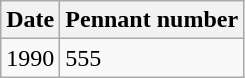<table class="wikitable">
<tr>
<th>Date</th>
<th>Pennant number</th>
</tr>
<tr>
<td>1990</td>
<td>555</td>
</tr>
</table>
